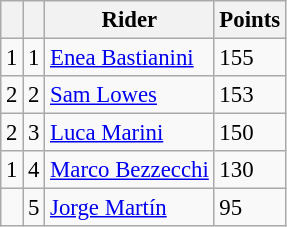<table class="wikitable" style="font-size: 95%;">
<tr>
<th></th>
<th></th>
<th>Rider</th>
<th>Points</th>
</tr>
<tr>
<td> 1</td>
<td align=center>1</td>
<td> <a href='#'>Enea Bastianini</a></td>
<td align=left>155</td>
</tr>
<tr>
<td> 2</td>
<td align=center>2</td>
<td> <a href='#'>Sam Lowes</a></td>
<td align=left>153</td>
</tr>
<tr>
<td> 2</td>
<td align=center>3</td>
<td> <a href='#'>Luca Marini</a></td>
<td align=left>150</td>
</tr>
<tr>
<td> 1</td>
<td align=center>4</td>
<td> <a href='#'>Marco Bezzecchi</a></td>
<td align=left>130</td>
</tr>
<tr>
<td></td>
<td align=center>5</td>
<td> <a href='#'>Jorge Martín</a></td>
<td align=left>95</td>
</tr>
</table>
